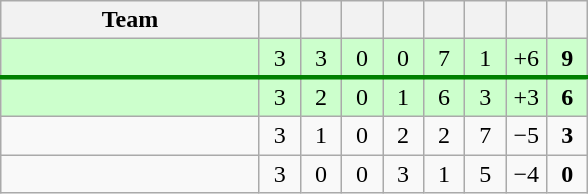<table class="wikitable" style="text-align: center;">
<tr>
<th width="165">Team</th>
<th width="20"></th>
<th width="20"></th>
<th width="20"></th>
<th width="20"></th>
<th width="20"></th>
<th width="20"></th>
<th width="20"></th>
<th width="20"></th>
</tr>
<tr bgcolor=ccffcc>
<td align=left></td>
<td>3</td>
<td>3</td>
<td>0</td>
<td>0</td>
<td>7</td>
<td>1</td>
<td>+6</td>
<td><strong>9</strong></td>
</tr>
<tr style="border-bottom:3px solid green;">
</tr>
<tr bgcolor=ccffcc>
<td align=left></td>
<td>3</td>
<td>2</td>
<td>0</td>
<td>1</td>
<td>6</td>
<td>3</td>
<td>+3</td>
<td><strong>6</strong></td>
</tr>
<tr>
<td align=left></td>
<td>3</td>
<td>1</td>
<td>0</td>
<td>2</td>
<td>2</td>
<td>7</td>
<td>−5</td>
<td><strong>3</strong></td>
</tr>
<tr>
<td align=left></td>
<td>3</td>
<td>0</td>
<td>0</td>
<td>3</td>
<td>1</td>
<td>5</td>
<td>−4</td>
<td><strong>0</strong></td>
</tr>
</table>
